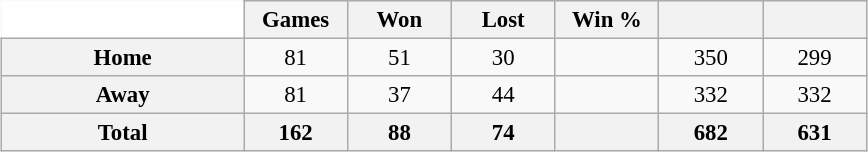<table class="wikitable" style="font-size:95%; text-align:center; width:38em; border:0;margin:0.5em auto;">
<tr>
<td width="28%" style="background:#fff;border:0;"></td>
<th width="12%">Games</th>
<th width="12%">Won</th>
<th width="12%">Lost</th>
<th width="12%">Win %</th>
<th width="12%"></th>
<th width="12%"></th>
</tr>
<tr>
<th>Home</th>
<td>81</td>
<td>51</td>
<td>30</td>
<td></td>
<td>350</td>
<td>299</td>
</tr>
<tr>
<th>Away</th>
<td>81</td>
<td>37</td>
<td>44</td>
<td></td>
<td>332</td>
<td>332</td>
</tr>
<tr>
<th>Total</th>
<th>162</th>
<th>88</th>
<th>74</th>
<th></th>
<th>682</th>
<th>631</th>
</tr>
</table>
